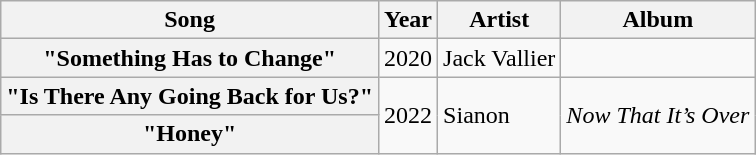<table class="wikitable plainrowheaders">
<tr>
<th scope="col">Song</th>
<th scope="col">Year</th>
<th scope="col">Artist</th>
<th scope="col">Album</th>
</tr>
<tr>
<th scope="row">"Something Has to Change"</th>
<td>2020</td>
<td>Jack Vallier</td>
<td></td>
</tr>
<tr>
<th scope="row">"Is There Any Going Back for Us?"</th>
<td rowspan="2">2022</td>
<td rowspan="2">Sianon</td>
<td rowspan="2"><em>Now That It’s Over</em></td>
</tr>
<tr>
<th scope="row">"Honey"</th>
</tr>
</table>
